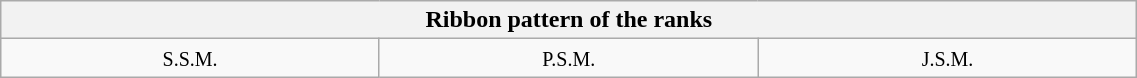<table class=wikitable width=60%>
<tr>
<th Colspan=3>Ribbon pattern of the ranks</th>
</tr>
<tr>
<td width=33% valign=top align=center><small>S.S.M.</small></td>
<td width=33% valign=top align=center><small>P.S.M.</small></td>
<td width=33% valign=top align=center><small>J.S.M.</small></td>
</tr>
</table>
